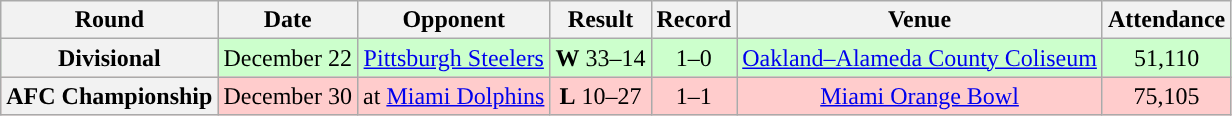<table class="wikitable" style="text-align:center">
<tr>
<th>Round</th>
<th>Date</th>
<th>Opponent</th>
<th>Result</th>
<th>Record</th>
<th>Venue</th>
<th>Attendance</th>
</tr>
<tr style="background:#cfc">
<th>Divisional</th>
<td>December 22</td>
<td><a href='#'>Pittsburgh Steelers</a></td>
<td><strong>W</strong> 33–14</td>
<td>1–0</td>
<td><a href='#'>Oakland–Alameda County Coliseum</a></td>
<td>51,110</td>
</tr>
<tr style="background:#fcc">
<th>AFC Championship</th>
<td>December 30</td>
<td>at <a href='#'>Miami Dolphins</a></td>
<td><strong>L</strong> 10–27</td>
<td>1–1</td>
<td><a href='#'>Miami Orange Bowl</a></td>
<td>75,105</td>
</tr>
</table>
